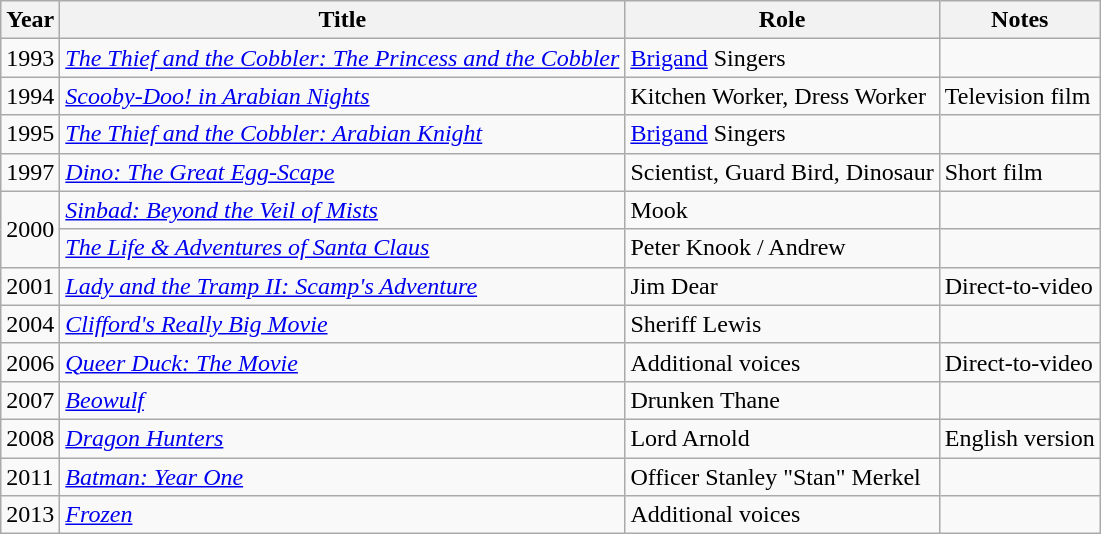<table class="wikitable sortable">
<tr>
<th>Year</th>
<th>Title</th>
<th>Role</th>
<th>Notes</th>
</tr>
<tr>
<td>1993</td>
<td><em><a href='#'>The Thief and the Cobbler: The Princess and the Cobbler</a></em></td>
<td><a href='#'>Brigand</a> Singers</td>
<td></td>
</tr>
<tr>
<td>1994</td>
<td><em><a href='#'>Scooby-Doo! in Arabian Nights</a></em></td>
<td>Kitchen Worker, Dress Worker</td>
<td>Television film</td>
</tr>
<tr>
<td>1995</td>
<td><em><a href='#'>The Thief and the Cobbler: Arabian Knight</a></em></td>
<td><a href='#'>Brigand</a> Singers</td>
<td></td>
</tr>
<tr>
<td>1997</td>
<td><em><a href='#'>Dino: The Great Egg-Scape</a></em></td>
<td>Scientist, Guard Bird, Dinosaur</td>
<td>Short film</td>
</tr>
<tr>
<td rowspan="2">2000</td>
<td><em><a href='#'>Sinbad: Beyond the Veil of Mists</a></em></td>
<td>Mook</td>
<td></td>
</tr>
<tr>
<td><em><a href='#'>The Life & Adventures of Santa Claus</a></em></td>
<td>Peter Knook / Andrew</td>
<td></td>
</tr>
<tr>
<td>2001</td>
<td><em><a href='#'>Lady and the Tramp II: Scamp's Adventure</a></em></td>
<td>Jim Dear</td>
<td>Direct-to-video</td>
</tr>
<tr>
<td>2004</td>
<td><em><a href='#'>Clifford's Really Big Movie</a></em></td>
<td>Sheriff Lewis</td>
<td></td>
</tr>
<tr>
<td>2006</td>
<td><em><a href='#'>Queer Duck: The Movie</a></em></td>
<td>Additional voices</td>
<td>Direct-to-video</td>
</tr>
<tr>
<td>2007</td>
<td><a href='#'><em>Beowulf</em></a></td>
<td>Drunken Thane</td>
<td></td>
</tr>
<tr>
<td>2008</td>
<td><em><a href='#'>Dragon Hunters</a></em></td>
<td>Lord Arnold</td>
<td>English version</td>
</tr>
<tr>
<td>2011</td>
<td><em><a href='#'>Batman: Year One</a></em></td>
<td>Officer Stanley "Stan" Merkel</td>
<td></td>
</tr>
<tr>
<td>2013</td>
<td><a href='#'><em>Frozen</em></a></td>
<td>Additional voices</td>
<td></td>
</tr>
</table>
